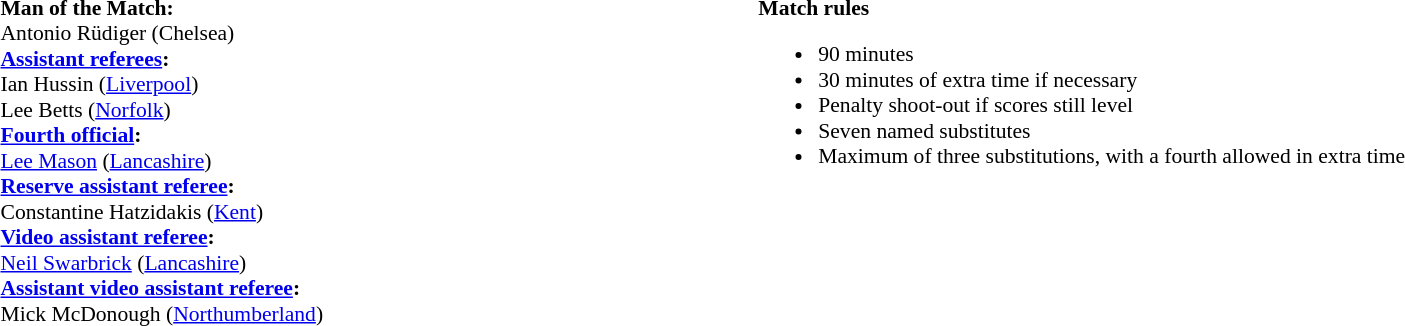<table style="width:100%;font-size:90%">
<tr>
<td style="width:40%;vertical-align:top"><br><strong>Man of the Match:</strong>
<br>Antonio Rüdiger (Chelsea)<br><strong><a href='#'>Assistant referees</a>:</strong>
<br>Ian Hussin (<a href='#'>Liverpool</a>)
<br>Lee Betts (<a href='#'>Norfolk</a>)
<br><strong><a href='#'>Fourth official</a>:</strong>
<br><a href='#'>Lee Mason</a> (<a href='#'>Lancashire</a>)
<br><strong><a href='#'>Reserve assistant referee</a>:</strong>
<br>Constantine Hatzidakis (<a href='#'>Kent</a>)
<br><strong><a href='#'>Video assistant referee</a>:</strong>
<br><a href='#'>Neil Swarbrick</a> (<a href='#'>Lancashire</a>)
<br><strong><a href='#'>Assistant video assistant referee</a>:</strong>
<br>Mick McDonough (<a href='#'>Northumberland</a>)</td>
<td style="width:60%;vertical-align:top"><br><strong>Match rules</strong><ul><li>90 minutes</li><li>30 minutes of extra time if necessary</li><li>Penalty shoot-out if scores still level</li><li>Seven named substitutes</li><li>Maximum of three substitutions, with a fourth allowed in extra time</li></ul></td>
</tr>
</table>
